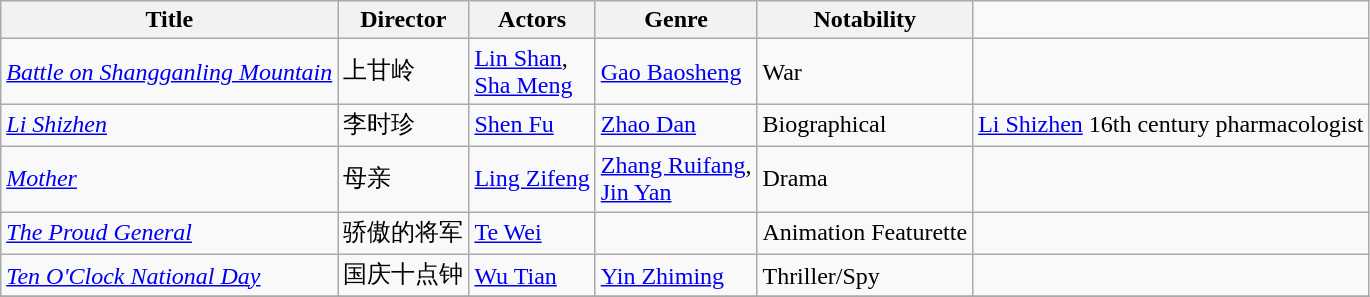<table class="wikitable">
<tr>
<th>Title</th>
<th>Director</th>
<th>Actors</th>
<th>Genre</th>
<th>Notability</th>
</tr>
<tr>
<td><em><a href='#'>Battle on Shangganling Mountain</a></em></td>
<td>上甘岭</td>
<td><a href='#'>Lin Shan</a>,<br><a href='#'>Sha Meng</a></td>
<td><a href='#'>Gao Baosheng</a></td>
<td>War</td>
<td></td>
</tr>
<tr>
<td><em><a href='#'>Li Shizhen</a></em></td>
<td>李时珍</td>
<td><a href='#'>Shen Fu</a></td>
<td><a href='#'>Zhao Dan</a></td>
<td>Biographical</td>
<td><a href='#'>Li Shizhen</a> 16th century pharmacologist</td>
</tr>
<tr>
<td><em><a href='#'>Mother</a></em></td>
<td>母亲</td>
<td><a href='#'>Ling Zifeng</a></td>
<td><a href='#'>Zhang Ruifang</a>,<br><a href='#'>Jin Yan</a><br></td>
<td>Drama</td>
<td></td>
</tr>
<tr>
<td><em><a href='#'>The Proud General</a></em></td>
<td>骄傲的将军</td>
<td><a href='#'>Te Wei</a></td>
<td></td>
<td>Animation Featurette</td>
<td></td>
</tr>
<tr>
<td><em><a href='#'>Ten O'Clock National Day</a></em></td>
<td>国庆十点钟</td>
<td><a href='#'>Wu Tian</a></td>
<td><a href='#'>Yin Zhiming</a></td>
<td>Thriller/Spy</td>
<td></td>
</tr>
<tr>
</tr>
</table>
